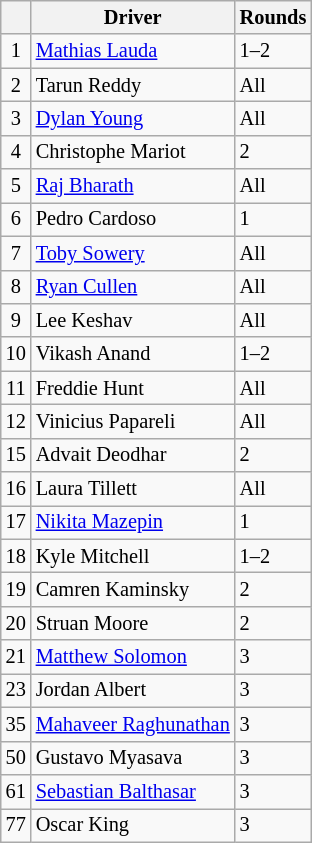<table class="wikitable" style="font-size: 85%">
<tr>
<th></th>
<th>Driver</th>
<th>Rounds</th>
</tr>
<tr>
<td align=center>1</td>
<td> <a href='#'>Mathias Lauda</a></td>
<td>1–2</td>
</tr>
<tr>
<td align=center>2</td>
<td> Tarun Reddy</td>
<td>All</td>
</tr>
<tr>
<td align=center>3</td>
<td> <a href='#'>Dylan Young</a></td>
<td>All</td>
</tr>
<tr>
<td align=center>4</td>
<td> Christophe Mariot</td>
<td>2</td>
</tr>
<tr>
<td align=center>5</td>
<td> <a href='#'>Raj Bharath</a></td>
<td>All</td>
</tr>
<tr>
<td align=center>6</td>
<td> Pedro Cardoso</td>
<td>1</td>
</tr>
<tr>
<td align=center>7</td>
<td> <a href='#'>Toby Sowery</a></td>
<td>All</td>
</tr>
<tr>
<td align=center>8</td>
<td> <a href='#'>Ryan Cullen</a></td>
<td>All</td>
</tr>
<tr>
<td align=center>9</td>
<td> Lee Keshav</td>
<td>All</td>
</tr>
<tr>
<td align=center>10</td>
<td> Vikash Anand</td>
<td>1–2</td>
</tr>
<tr>
<td align=center>11</td>
<td> Freddie Hunt</td>
<td>All</td>
</tr>
<tr>
<td align=center>12</td>
<td> Vinicius Papareli</td>
<td>All</td>
</tr>
<tr>
<td align=center>15</td>
<td> Advait Deodhar</td>
<td>2</td>
</tr>
<tr>
<td align=center>16</td>
<td> Laura Tillett</td>
<td>All</td>
</tr>
<tr>
<td align=center>17</td>
<td> <a href='#'>Nikita Mazepin</a></td>
<td>1</td>
</tr>
<tr>
<td align=center>18</td>
<td> Kyle Mitchell</td>
<td>1–2</td>
</tr>
<tr>
<td align=center>19</td>
<td> Camren Kaminsky</td>
<td>2</td>
</tr>
<tr>
<td align=center>20</td>
<td> Struan Moore</td>
<td>2</td>
</tr>
<tr>
<td align=center>21</td>
<td> <a href='#'>Matthew Solomon</a></td>
<td>3</td>
</tr>
<tr>
<td align=center>23</td>
<td> Jordan Albert</td>
<td>3</td>
</tr>
<tr>
<td align=center>35</td>
<td> <a href='#'>Mahaveer Raghunathan</a></td>
<td>3</td>
</tr>
<tr>
<td align=center>50</td>
<td> Gustavo Myasava</td>
<td>3</td>
</tr>
<tr>
<td align=center>61</td>
<td> <a href='#'>Sebastian Balthasar</a></td>
<td>3</td>
</tr>
<tr>
<td align=center>77</td>
<td> Oscar King</td>
<td>3</td>
</tr>
</table>
